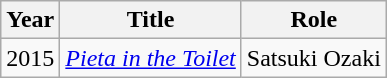<table class="wikitable">
<tr>
<th>Year</th>
<th>Title</th>
<th>Role</th>
</tr>
<tr>
<td>2015</td>
<td><em><a href='#'>Pieta in the Toilet</a></em></td>
<td>Satsuki Ozaki</td>
</tr>
</table>
